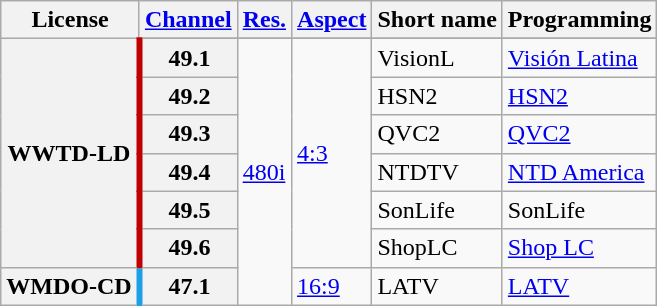<table class="wikitable">
<tr>
<th scope = "col">License</th>
<th scope = "col"><a href='#'>Channel</a></th>
<th scope = "col"><a href='#'>Res.</a></th>
<th scope = "col"><a href='#'>Aspect</a></th>
<th scope = "col">Short name</th>
<th scope = "col">Programming</th>
</tr>
<tr>
<th rowspan = "7" scope = "row" style="border-right: 4px solid #c00000;">WWTD-LD</th>
</tr>
<tr>
<th scope = "row">49.1</th>
<td rowspan=7><a href='#'>480i</a></td>
<td rowspan=6><a href='#'>4:3</a></td>
<td>VisionL</td>
<td><a href='#'>Visión Latina</a></td>
</tr>
<tr>
<th scope = "row">49.2</th>
<td>HSN2</td>
<td><a href='#'>HSN2</a></td>
</tr>
<tr>
<th scope = "row">49.3</th>
<td>QVC2</td>
<td><a href='#'>QVC2</a></td>
</tr>
<tr>
<th scope = "row">49.4</th>
<td>NTDTV</td>
<td><a href='#'>NTD America</a></td>
</tr>
<tr>
<th scope = "row">49.5</th>
<td>SonLife</td>
<td>SonLife</td>
</tr>
<tr>
<th scope = "row">49.6</th>
<td>ShopLC</td>
<td><a href='#'>Shop LC</a></td>
</tr>
<tr>
<th scope = "row" style="border-right: 4px solid #1d9ee9;">WMDO-CD</th>
<th scope = "row">47.1</th>
<td><a href='#'>16:9</a></td>
<td>LATV</td>
<td><a href='#'>LATV</a></td>
</tr>
</table>
